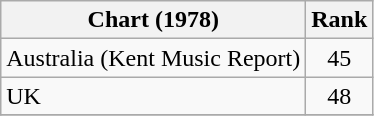<table class="wikitable sortable">
<tr>
<th>Chart (1978)</th>
<th style="text-align:center;">Rank</th>
</tr>
<tr>
<td>Australia (Kent Music Report)</td>
<td style="text-align:center;">45</td>
</tr>
<tr>
<td>UK </td>
<td style="text-align:center;">48</td>
</tr>
<tr>
</tr>
</table>
